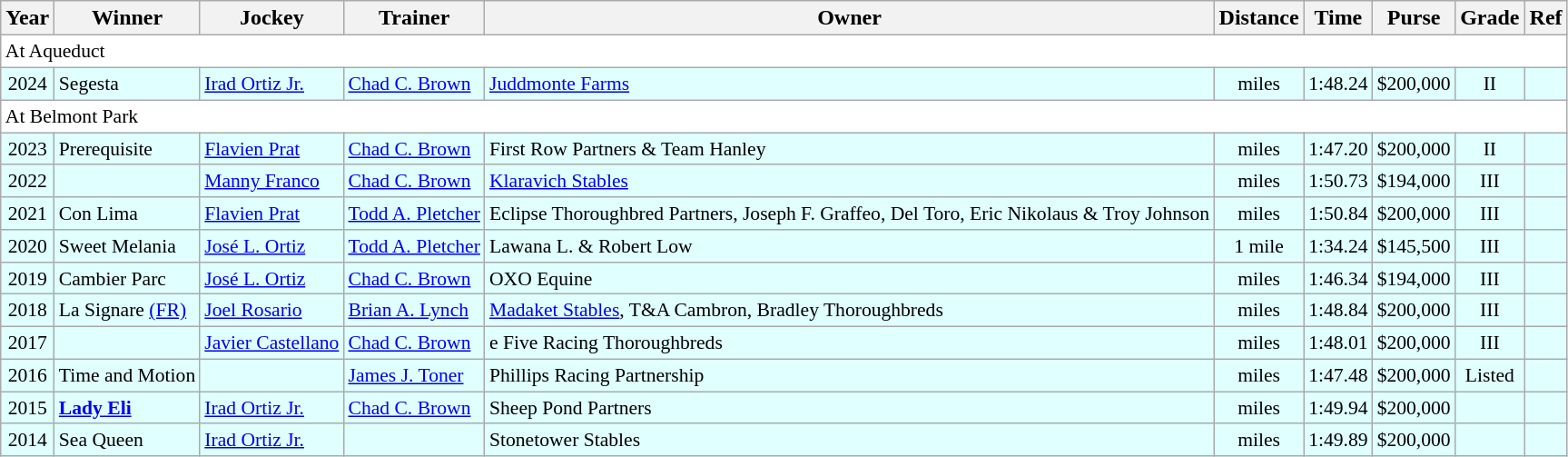<table class="wikitable sortable">
<tr>
<th>Year</th>
<th>Winner</th>
<th>Jockey</th>
<th>Trainer</th>
<th>Owner</th>
<th>Distance</th>
<th>Time</th>
<th>Purse</th>
<th>Grade</th>
<th>Ref</th>
</tr>
<tr style="font-size:90%; background-color:white">
<td align="left" colspan=11>At Aqueduct</td>
</tr>
<tr style="font-size:90%; background-color:lightcyan">
<td align=center>2024</td>
<td>Segesta</td>
<td><a href='#'>Irad Ortiz Jr.</a></td>
<td><a href='#'>Chad C. Brown</a></td>
<td><a href='#'>Juddmonte Farms</a></td>
<td align=center> miles</td>
<td align=center>1:48.24</td>
<td align=center>$200,000</td>
<td align=center>II</td>
<td></td>
</tr>
<tr style="font-size:90%; background-color:white">
<td align="left" colspan=11>At Belmont Park</td>
</tr>
<tr style="font-size:90%; background-color:lightcyan">
<td align=center>2023</td>
<td>Prerequisite</td>
<td><a href='#'>Flavien Prat</a></td>
<td><a href='#'>Chad C. Brown</a></td>
<td>First Row Partners & Team Hanley</td>
<td align=center> miles</td>
<td align=center>1:47.20</td>
<td align=center>$200,000</td>
<td align=center>II</td>
<td></td>
</tr>
<tr style="font-size:90%; background-color:lightcyan">
<td align=center>2022</td>
<td></td>
<td><a href='#'>Manny Franco</a></td>
<td><a href='#'>Chad C. Brown</a></td>
<td><a href='#'>Klaravich Stables</a></td>
<td align=center> miles</td>
<td align=center>1:50.73</td>
<td align=center>$194,000</td>
<td align=center>III</td>
<td></td>
</tr>
<tr style="font-size:90%; background-color:lightcyan">
<td align=center>2021</td>
<td>Con Lima</td>
<td><a href='#'>Flavien Prat</a></td>
<td><a href='#'>Todd A. Pletcher</a></td>
<td>Eclipse Thoroughbred Partners, Joseph F. Graffeo, Del Toro, Eric Nikolaus & Troy Johnson</td>
<td align=center> miles</td>
<td align=center>1:50.84</td>
<td align=center>$200,000</td>
<td align=center>III</td>
<td></td>
</tr>
<tr style="font-size:90%; background-color:lightcyan">
<td align=center>2020</td>
<td>Sweet Melania</td>
<td><a href='#'>José L. Ortiz</a></td>
<td><a href='#'>Todd A. Pletcher</a></td>
<td>Lawana L. & Robert Low</td>
<td align=center>1 mile</td>
<td align=center>1:34.24</td>
<td align=center>$145,500</td>
<td align=center>III</td>
<td></td>
</tr>
<tr style="font-size:90%; background-color:lightcyan">
<td align=center>2019</td>
<td>Cambier Parc</td>
<td><a href='#'>José L. Ortiz</a></td>
<td><a href='#'>Chad C. Brown</a></td>
<td>OXO Equine</td>
<td align=center> miles</td>
<td align=center>1:46.34</td>
<td align=center>$194,000</td>
<td align=center>III</td>
<td></td>
</tr>
<tr style="font-size:90%; background-color:lightcyan">
<td align=center>2018</td>
<td>La Signare <a href='#'>(FR)</a></td>
<td><a href='#'>Joel Rosario</a></td>
<td><a href='#'>Brian A. Lynch</a></td>
<td><a href='#'>Madaket Stables</a>, T&A Cambron, Bradley Thoroughbreds</td>
<td align=center> miles</td>
<td align=center>1:48.84</td>
<td align=center>$200,000</td>
<td align=center>III</td>
<td></td>
</tr>
<tr style="font-size:90%; background-color:lightcyan">
<td align=center>2017</td>
<td></td>
<td><a href='#'>Javier Castellano</a></td>
<td><a href='#'>Chad C. Brown</a></td>
<td>e Five Racing Thoroughbreds</td>
<td align=center> miles</td>
<td align=center>1:48.01</td>
<td align=center>$200,000</td>
<td align=center>III</td>
<td></td>
</tr>
<tr style="font-size:90%; background-color:lightcyan">
<td align=center>2016</td>
<td>Time and Motion</td>
<td></td>
<td><a href='#'>James J. Toner</a></td>
<td>Phillips Racing Partnership</td>
<td align=center> miles</td>
<td align=center>1:47.48</td>
<td align=center>$200,000</td>
<td align=center>Listed</td>
<td></td>
</tr>
<tr style="font-size:90%; background-color:lightcyan">
<td align=center>2015</td>
<td><strong><a href='#'>Lady Eli</a></strong></td>
<td><a href='#'>Irad Ortiz Jr.</a></td>
<td><a href='#'>Chad C. Brown</a></td>
<td>Sheep Pond Partners</td>
<td align=center> miles</td>
<td align=center>1:49.94</td>
<td align=center>$200,000</td>
<td align=center></td>
<td></td>
</tr>
<tr style="font-size:90%; background-color:lightcyan">
<td align=center>2014</td>
<td>Sea Queen</td>
<td><a href='#'>Irad Ortiz Jr.</a></td>
<td></td>
<td>Stonetower Stables</td>
<td align=center> miles</td>
<td align=center>1:49.89</td>
<td align=center>$200,000</td>
<td align=center></td>
<td></td>
</tr>
</table>
